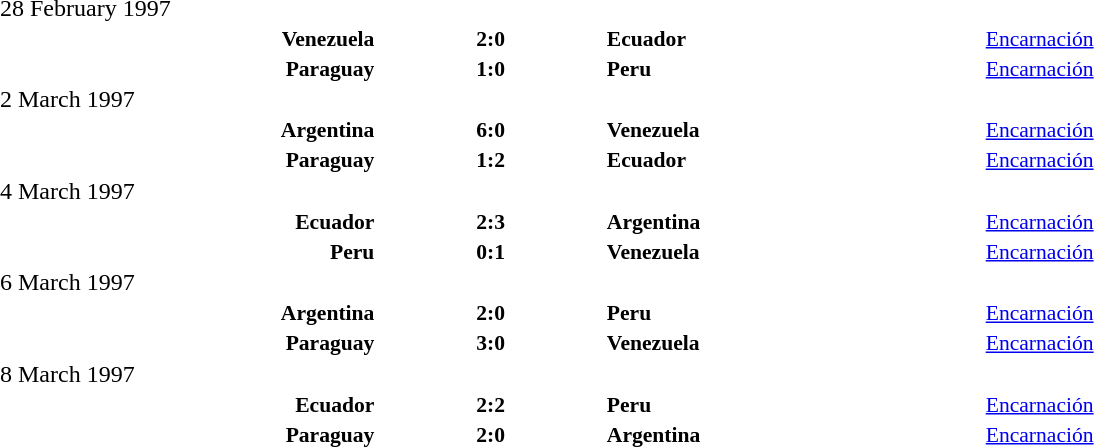<table width=100% cellspacing=1>
<tr>
<th width=20%></th>
<th width=12%></th>
<th width=20%></th>
<th width=33%></th>
</tr>
<tr>
<td>28 February 1997</td>
</tr>
<tr style=font-size:90%>
<td align=right><strong>Venezuela</strong></td>
<td align=center><strong>2:0</strong></td>
<td><strong>Ecuador</strong></td>
<td><a href='#'>Encarnación</a></td>
<td></td>
</tr>
<tr style=font-size:90%>
<td align=right><strong>Paraguay</strong></td>
<td align=center><strong>1:0</strong></td>
<td><strong>Peru</strong></td>
<td><a href='#'>Encarnación</a></td>
<td></td>
</tr>
<tr>
<td>2 March 1997</td>
</tr>
<tr style=font-size:90%>
<td align=right><strong>Argentina</strong></td>
<td align=center><strong>6:0</strong></td>
<td><strong>Venezuela</strong></td>
<td><a href='#'>Encarnación</a></td>
<td></td>
</tr>
<tr style=font-size:90%>
<td align=right><strong>Paraguay</strong></td>
<td align=center><strong>1:2</strong></td>
<td><strong>Ecuador</strong></td>
<td><a href='#'>Encarnación</a></td>
<td></td>
</tr>
<tr>
<td>4 March 1997</td>
</tr>
<tr style=font-size:90%>
<td align=right><strong>Ecuador</strong></td>
<td align=center><strong>2:3</strong></td>
<td><strong>Argentina</strong></td>
<td><a href='#'>Encarnación</a></td>
<td></td>
</tr>
<tr style=font-size:90%>
<td align=right><strong>Peru</strong></td>
<td align=center><strong>0:1</strong></td>
<td><strong>Venezuela</strong></td>
<td><a href='#'>Encarnación</a></td>
<td></td>
</tr>
<tr>
<td>6 March 1997</td>
</tr>
<tr style=font-size:90%>
<td align=right><strong>Argentina</strong></td>
<td align=center><strong>2:0</strong></td>
<td><strong>Peru</strong></td>
<td><a href='#'>Encarnación</a></td>
<td></td>
</tr>
<tr style=font-size:90%>
<td align=right><strong>Paraguay</strong></td>
<td align=center><strong>3:0</strong></td>
<td><strong>Venezuela</strong></td>
<td><a href='#'>Encarnación</a></td>
<td></td>
</tr>
<tr>
<td>8 March 1997</td>
</tr>
<tr style=font-size:90%>
<td align=right><strong>Ecuador</strong></td>
<td align=center><strong>2:2</strong></td>
<td><strong>Peru</strong></td>
<td><a href='#'>Encarnación</a></td>
<td></td>
</tr>
<tr style=font-size:90%>
<td align=right><strong>Paraguay</strong></td>
<td align=center><strong>2:0</strong></td>
<td><strong>Argentina</strong></td>
<td><a href='#'>Encarnación</a></td>
<td></td>
</tr>
</table>
